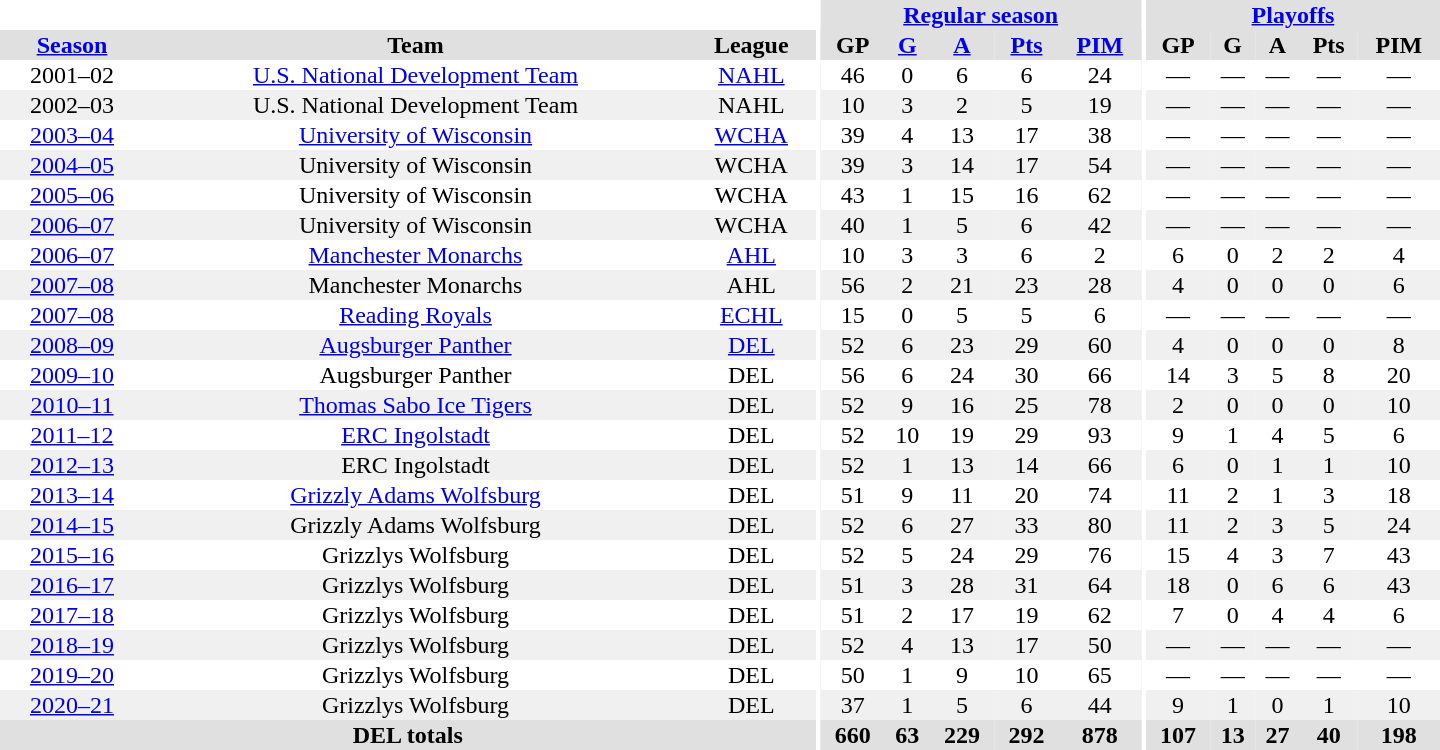<table border="0" cellpadding="1" cellspacing="0" style="text-align:center; width:60em">
<tr bgcolor="#e0e0e0">
<th colspan="3" bgcolor="#ffffff"></th>
<th rowspan="99" bgcolor="#ffffff"></th>
<th colspan="5"><a href='#'>Regular season</a></th>
<th rowspan="99" bgcolor="#ffffff"></th>
<th colspan="5"><a href='#'>Playoffs</a></th>
</tr>
<tr bgcolor="#e0e0e0">
<th><a href='#'>Season</a></th>
<th>Team</th>
<th>League</th>
<th>GP</th>
<th><a href='#'>G</a></th>
<th><a href='#'>A</a></th>
<th><a href='#'>Pts</a></th>
<th><a href='#'>PIM</a></th>
<th>GP</th>
<th>G</th>
<th>A</th>
<th>Pts</th>
<th>PIM</th>
</tr>
<tr ALIGN="center">
<td>2001–02</td>
<td><a href='#'>U.S. National Development Team</a></td>
<td><a href='#'>NAHL</a></td>
<td>46</td>
<td>0</td>
<td>6</td>
<td>6</td>
<td>24</td>
<td>—</td>
<td>—</td>
<td>—</td>
<td>—</td>
<td>—</td>
</tr>
<tr ALIGN="center" bgcolor="#f0f0f0">
<td>2002–03</td>
<td>U.S. National Development Team</td>
<td>NAHL</td>
<td>10</td>
<td>3</td>
<td>2</td>
<td>5</td>
<td>19</td>
<td>—</td>
<td>—</td>
<td>—</td>
<td>—</td>
<td>—</td>
</tr>
<tr ALIGN="center">
<td><a href='#'>2003–04</a></td>
<td><a href='#'>University of Wisconsin</a></td>
<td><a href='#'>WCHA</a></td>
<td>39</td>
<td>4</td>
<td>13</td>
<td>17</td>
<td>38</td>
<td>—</td>
<td>—</td>
<td>—</td>
<td>—</td>
<td>—</td>
</tr>
<tr ALIGN="center" bgcolor="#f0f0f0">
<td><a href='#'>2004–05</a></td>
<td>University of Wisconsin</td>
<td>WCHA</td>
<td>39</td>
<td>3</td>
<td>14</td>
<td>17</td>
<td>54</td>
<td>—</td>
<td>—</td>
<td>—</td>
<td>—</td>
<td>—</td>
</tr>
<tr ALIGN="center">
<td><a href='#'>2005–06</a></td>
<td>University of Wisconsin</td>
<td>WCHA</td>
<td>43</td>
<td>1</td>
<td>15</td>
<td>16</td>
<td>62</td>
<td>—</td>
<td>—</td>
<td>—</td>
<td>—</td>
<td>—</td>
</tr>
<tr ALIGN="center" bgcolor="#f0f0f0">
<td><a href='#'>2006–07</a></td>
<td>University of Wisconsin</td>
<td>WCHA</td>
<td>40</td>
<td>1</td>
<td>5</td>
<td>6</td>
<td>42</td>
<td>—</td>
<td>—</td>
<td>—</td>
<td>—</td>
<td>—</td>
</tr>
<tr ALIGN="center">
<td><a href='#'>2006–07</a></td>
<td><a href='#'>Manchester Monarchs</a></td>
<td><a href='#'>AHL</a></td>
<td>10</td>
<td>3</td>
<td>3</td>
<td>6</td>
<td>2</td>
<td>6</td>
<td>0</td>
<td>2</td>
<td>2</td>
<td>4</td>
</tr>
<tr ALIGN="center" bgcolor="#f0f0f0">
<td><a href='#'>2007–08</a></td>
<td>Manchester Monarchs</td>
<td>AHL</td>
<td>56</td>
<td>2</td>
<td>21</td>
<td>23</td>
<td>28</td>
<td>4</td>
<td>0</td>
<td>0</td>
<td>0</td>
<td>6</td>
</tr>
<tr ALIGN="center">
<td><a href='#'>2007–08</a></td>
<td><a href='#'>Reading Royals</a></td>
<td><a href='#'>ECHL</a></td>
<td>15</td>
<td>0</td>
<td>5</td>
<td>5</td>
<td>6</td>
<td>—</td>
<td>—</td>
<td>—</td>
<td>—</td>
<td>—</td>
</tr>
<tr ALIGN="center" bgcolor="#f0f0f0">
<td><a href='#'>2008–09</a></td>
<td><a href='#'>Augsburger Panther</a></td>
<td><a href='#'>DEL</a></td>
<td>52</td>
<td>6</td>
<td>23</td>
<td>29</td>
<td>60</td>
<td>4</td>
<td>0</td>
<td>0</td>
<td>0</td>
<td>8</td>
</tr>
<tr ALIGN="center">
<td><a href='#'>2009–10</a></td>
<td>Augsburger Panther</td>
<td>DEL</td>
<td>56</td>
<td>6</td>
<td>24</td>
<td>30</td>
<td>66</td>
<td>14</td>
<td>3</td>
<td>5</td>
<td>8</td>
<td>20</td>
</tr>
<tr ALIGN="center" bgcolor="#f0f0f0">
<td><a href='#'>2010–11</a></td>
<td><a href='#'>Thomas Sabo Ice Tigers</a></td>
<td>DEL</td>
<td>52</td>
<td>9</td>
<td>16</td>
<td>25</td>
<td>78</td>
<td>2</td>
<td>0</td>
<td>0</td>
<td>0</td>
<td>10</td>
</tr>
<tr ALIGN="center">
<td><a href='#'>2011–12</a></td>
<td><a href='#'>ERC Ingolstadt</a></td>
<td>DEL</td>
<td>52</td>
<td>10</td>
<td>19</td>
<td>29</td>
<td>93</td>
<td>9</td>
<td>1</td>
<td>4</td>
<td>5</td>
<td>6</td>
</tr>
<tr ALIGN="center" bgcolor="#f0f0f0">
<td><a href='#'>2012–13</a></td>
<td>ERC Ingolstadt</td>
<td>DEL</td>
<td>52</td>
<td>1</td>
<td>13</td>
<td>14</td>
<td>66</td>
<td>6</td>
<td>0</td>
<td>1</td>
<td>1</td>
<td>10</td>
</tr>
<tr ALIGN="center">
<td><a href='#'>2013–14</a></td>
<td><a href='#'>Grizzly Adams Wolfsburg</a></td>
<td>DEL</td>
<td>51</td>
<td>9</td>
<td>11</td>
<td>20</td>
<td>74</td>
<td>11</td>
<td>2</td>
<td>1</td>
<td>3</td>
<td>18</td>
</tr>
<tr ALIGN="center" bgcolor="#f0f0f0">
<td><a href='#'>2014–15</a></td>
<td>Grizzly Adams Wolfsburg</td>
<td>DEL</td>
<td>52</td>
<td>6</td>
<td>27</td>
<td>33</td>
<td>80</td>
<td>11</td>
<td>2</td>
<td>3</td>
<td>5</td>
<td>24</td>
</tr>
<tr ALIGN="center">
<td><a href='#'>2015–16</a></td>
<td>Grizzlys Wolfsburg</td>
<td>DEL</td>
<td>52</td>
<td>5</td>
<td>24</td>
<td>29</td>
<td>76</td>
<td>15</td>
<td>4</td>
<td>3</td>
<td>7</td>
<td>43</td>
</tr>
<tr ALIGN="center" bgcolor="#f0f0f0">
<td><a href='#'>2016–17</a></td>
<td>Grizzlys Wolfsburg</td>
<td>DEL</td>
<td>51</td>
<td>3</td>
<td>28</td>
<td>31</td>
<td>64</td>
<td>18</td>
<td>0</td>
<td>6</td>
<td>6</td>
<td>43</td>
</tr>
<tr ALIGN="center">
<td><a href='#'>2017–18</a></td>
<td>Grizzlys Wolfsburg</td>
<td>DEL</td>
<td>51</td>
<td>2</td>
<td>17</td>
<td>19</td>
<td>62</td>
<td>7</td>
<td>0</td>
<td>4</td>
<td>4</td>
<td>6</td>
</tr>
<tr bgcolor="#f0f0f0">
<td><a href='#'>2018–19</a></td>
<td>Grizzlys Wolfsburg</td>
<td>DEL</td>
<td>52</td>
<td>4</td>
<td>13</td>
<td>17</td>
<td>50</td>
<td>—</td>
<td>—</td>
<td>—</td>
<td>—</td>
<td>—</td>
</tr>
<tr>
<td><a href='#'>2019–20</a></td>
<td>Grizzlys Wolfsburg</td>
<td>DEL</td>
<td>50</td>
<td>1</td>
<td>9</td>
<td>10</td>
<td>65</td>
<td>—</td>
<td>—</td>
<td>—</td>
<td>—</td>
<td>—</td>
</tr>
<tr bgcolor="#f0f0f0">
<td><a href='#'>2020–21</a></td>
<td>Grizzlys Wolfsburg</td>
<td>DEL</td>
<td>37</td>
<td>1</td>
<td>5</td>
<td>6</td>
<td>44</td>
<td>9</td>
<td>1</td>
<td>0</td>
<td>1</td>
<td>10</td>
</tr>
<tr bgcolor="#e0e0e0">
<th colspan="3">DEL totals</th>
<th>660</th>
<th>63</th>
<th>229</th>
<th>292</th>
<th>878</th>
<th>107</th>
<th>13</th>
<th>27</th>
<th>40</th>
<th>198</th>
</tr>
</table>
